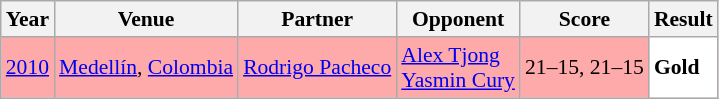<table class="sortable wikitable" style="font-size: 90%;">
<tr>
<th>Year</th>
<th>Venue</th>
<th>Partner</th>
<th>Opponent</th>
<th>Score</th>
<th>Result</th>
</tr>
<tr style="background:#FFAAAA">
<td align="center"><a href='#'>2010</a></td>
<td align="left"><a href='#'>Medellín</a>, <a href='#'>Colombia</a></td>
<td align="left"> <a href='#'>Rodrigo Pacheco</a></td>
<td align="left"> <a href='#'>Alex Tjong</a><br> <a href='#'>Yasmin Cury</a></td>
<td align="left">21–15, 21–15</td>
<td style="text-align:left; background:white"> <strong>Gold</strong></td>
</tr>
</table>
